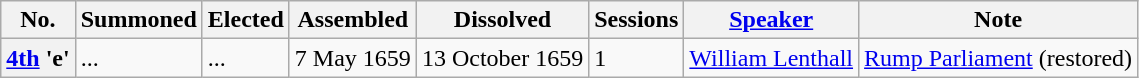<table class="wikitable">
<tr>
<th>No.</th>
<th>Summoned</th>
<th>Elected</th>
<th>Assembled</th>
<th>Dissolved</th>
<th>Sessions</th>
<th><a href='#'>Speaker</a></th>
<th>Note</th>
</tr>
<tr>
<th><a href='#'>4th</a> 'e'</th>
<td>...</td>
<td>...</td>
<td>7 May 1659</td>
<td>13 October 1659</td>
<td>1</td>
<td><a href='#'>William Lenthall</a></td>
<td><a href='#'>Rump Parliament</a> (restored)</td>
</tr>
</table>
